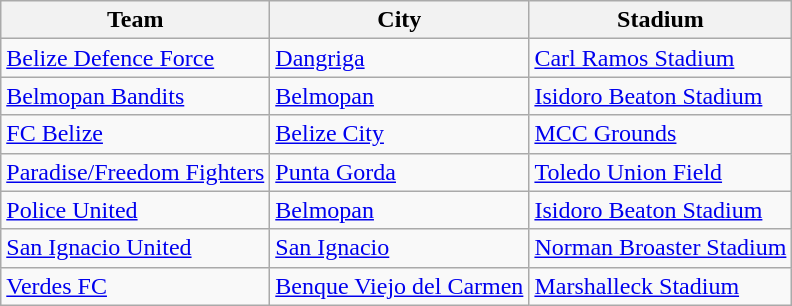<table class="wikitable">
<tr>
<th>Team</th>
<th>City</th>
<th>Stadium</th>
</tr>
<tr>
<td><a href='#'>Belize Defence Force</a></td>
<td><a href='#'>Dangriga</a></td>
<td><a href='#'>Carl Ramos Stadium</a></td>
</tr>
<tr>
<td><a href='#'>Belmopan Bandits</a></td>
<td><a href='#'>Belmopan</a></td>
<td><a href='#'>Isidoro Beaton Stadium</a></td>
</tr>
<tr>
<td><a href='#'>FC Belize</a></td>
<td><a href='#'>Belize City</a></td>
<td><a href='#'>MCC Grounds</a></td>
</tr>
<tr>
<td><a href='#'>Paradise/Freedom Fighters</a></td>
<td><a href='#'>Punta Gorda</a></td>
<td><a href='#'>Toledo Union Field</a></td>
</tr>
<tr>
<td><a href='#'>Police United</a></td>
<td><a href='#'>Belmopan</a></td>
<td><a href='#'>Isidoro Beaton Stadium</a></td>
</tr>
<tr>
<td><a href='#'>San Ignacio United</a></td>
<td><a href='#'>San Ignacio</a></td>
<td><a href='#'>Norman Broaster Stadium</a></td>
</tr>
<tr>
<td><a href='#'>Verdes FC</a></td>
<td><a href='#'>Benque Viejo del Carmen</a></td>
<td><a href='#'>Marshalleck Stadium</a></td>
</tr>
</table>
